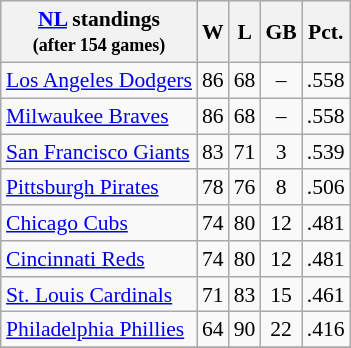<table class="wikitable" style="text-align:center;margin-left:1em;font-size:90%;float:right">
<tr align="right"  bgcolor="#dddddd">
<th> <a href='#'>NL</a> standings<br><small>(after 154 games)</small></th>
<th>W</th>
<th>L</th>
<th>GB</th>
<th>Pct.</th>
</tr>
<tr align=center>
<td align=left><a href='#'>Los Angeles Dodgers</a></td>
<td>86</td>
<td>68</td>
<td>–</td>
<td>.558</td>
</tr>
<tr align=center>
<td align=left><a href='#'>Milwaukee Braves</a></td>
<td>86</td>
<td>68</td>
<td>–</td>
<td>.558</td>
</tr>
<tr align=center>
<td align=left><a href='#'>San Francisco Giants</a></td>
<td>83</td>
<td>71</td>
<td>3</td>
<td>.539</td>
</tr>
<tr align=center>
<td align=left><a href='#'>Pittsburgh Pirates</a></td>
<td>78</td>
<td>76</td>
<td>8</td>
<td>.506</td>
</tr>
<tr align=center>
<td align=left><a href='#'>Chicago Cubs</a></td>
<td>74</td>
<td>80</td>
<td>12</td>
<td>.481</td>
</tr>
<tr align=center>
<td align=left><a href='#'>Cincinnati Reds</a></td>
<td>74</td>
<td>80</td>
<td>12</td>
<td>.481</td>
</tr>
<tr align=center>
<td align=left><a href='#'>St. Louis Cardinals</a></td>
<td>71</td>
<td>83</td>
<td>15</td>
<td>.461</td>
</tr>
<tr align=center>
<td align=left><a href='#'>Philadelphia Phillies</a></td>
<td>64</td>
<td>90</td>
<td>22</td>
<td>.416</td>
</tr>
<tr align=center>
</tr>
</table>
